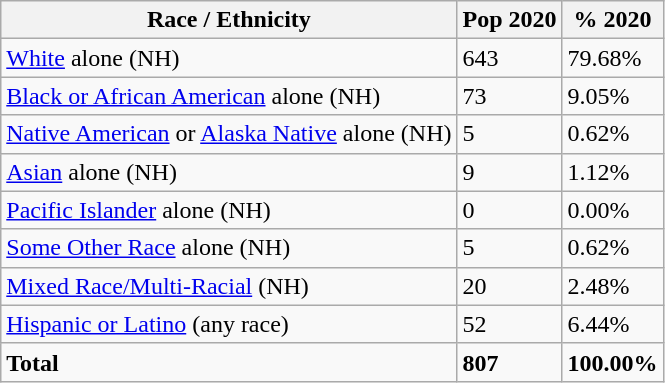<table class="wikitable">
<tr>
<th>Race / Ethnicity</th>
<th>Pop 2020</th>
<th>% 2020</th>
</tr>
<tr>
<td><a href='#'>White</a> alone (NH)</td>
<td>643</td>
<td>79.68%</td>
</tr>
<tr>
<td><a href='#'>Black or African American</a> alone (NH)</td>
<td>73</td>
<td>9.05%</td>
</tr>
<tr>
<td><a href='#'>Native American</a> or <a href='#'>Alaska Native</a> alone (NH)</td>
<td>5</td>
<td>0.62%</td>
</tr>
<tr>
<td><a href='#'>Asian</a> alone (NH)</td>
<td>9</td>
<td>1.12%</td>
</tr>
<tr>
<td><a href='#'>Pacific Islander</a> alone (NH)</td>
<td>0</td>
<td>0.00%</td>
</tr>
<tr>
<td><a href='#'>Some Other Race</a> alone (NH)</td>
<td>5</td>
<td>0.62%</td>
</tr>
<tr>
<td><a href='#'>Mixed Race/Multi-Racial</a> (NH)</td>
<td>20</td>
<td>2.48%</td>
</tr>
<tr>
<td><a href='#'>Hispanic or Latino</a> (any race)</td>
<td>52</td>
<td>6.44%</td>
</tr>
<tr>
<td><strong>Total</strong></td>
<td><strong>807</strong></td>
<td><strong>100.00%</strong></td>
</tr>
</table>
